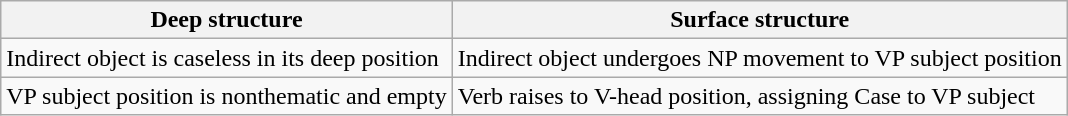<table class="wikitable">
<tr>
<th>Deep structure</th>
<th>Surface structure</th>
</tr>
<tr>
<td>Indirect object is caseless in its deep position</td>
<td>Indirect object undergoes NP movement to VP subject position</td>
</tr>
<tr>
<td>VP subject position is nonthematic and empty</td>
<td>Verb raises to V-head position, assigning Case to VP subject</td>
</tr>
</table>
